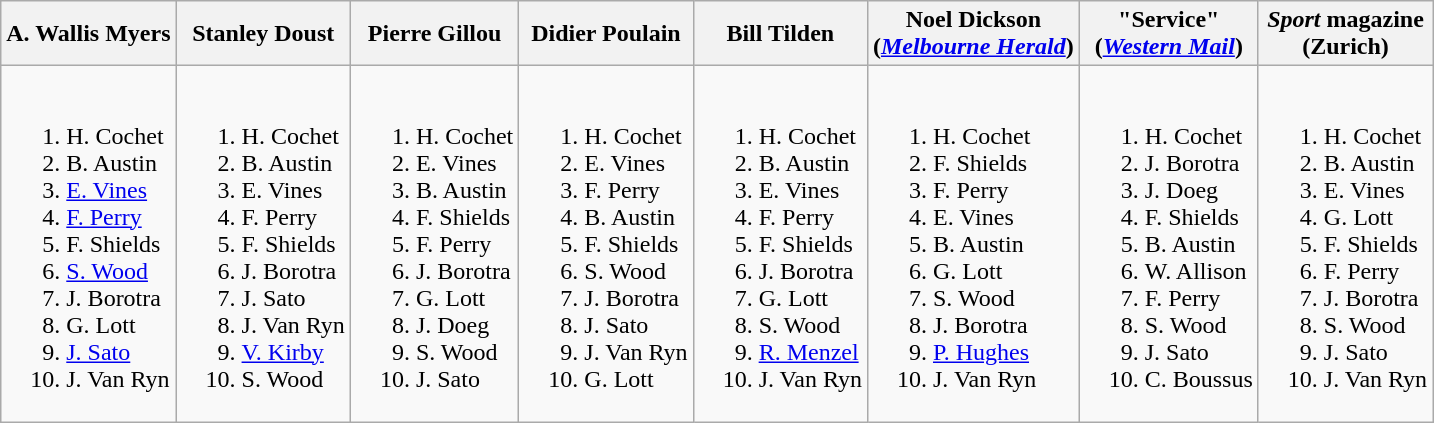<table class="wikitable">
<tr>
<th>A. Wallis Myers</th>
<th>Stanley Doust</th>
<th>Pierre Gillou</th>
<th>Didier Poulain<em></em></th>
<th>Bill Tilden</th>
<th>Noel Dickson<br>(<em><a href='#'>Melbourne Herald</a></em>)</th>
<th>"Service"<br>(<em><a href='#'>Western Mail</a></em>)</th>
<th><em>Sport</em> magazine<br>(Zurich)</th>
</tr>
<tr style="vertical-align: top;">
<td style="white-space: nowrap;"><br><ol><li> H. Cochet</li><li> B. Austin</li><li> <a href='#'>E. Vines</a></li><li> <a href='#'>F. Perry</a></li><li> F. Shields</li><li> <a href='#'>S. Wood</a></li><li> J. Borotra</li><li> G. Lott</li><li> <a href='#'>J. Sato</a></li><li> J. Van Ryn</li></ol></td>
<td style="white-space: nowrap;"><br><ol><li> H. Cochet</li><li> B. Austin</li><li> E. Vines</li><li> F. Perry</li><li> F. Shields</li><li> J. Borotra</li><li> J. Sato</li><li> J. Van Ryn</li><li> <a href='#'>V. Kirby</a></li><li> S. Wood</li></ol></td>
<td style="white-space: nowrap;"><br><ol><li> H. Cochet</li><li> E. Vines</li><li> B. Austin</li><li> F. Shields</li><li> F. Perry</li><li> J. Borotra</li><li> G. Lott</li><li> J. Doeg</li><li> S. Wood</li><li> J. Sato</li></ol></td>
<td style="white-space: nowrap;"><br><ol><li> H. Cochet</li><li> E. Vines</li><li> F. Perry</li><li> B. Austin</li><li> F. Shields</li><li> S. Wood</li><li> J. Borotra</li><li> J. Sato</li><li> J. Van Ryn</li><li> G. Lott</li></ol></td>
<td style="white-space: nowrap;"><br><ol><li> H. Cochet</li><li> B. Austin</li><li> E. Vines</li><li> F. Perry</li><li> F. Shields</li><li> J. Borotra</li><li> G. Lott</li><li> S. Wood</li><li> <a href='#'>R. Menzel</a></li><li> J. Van Ryn</li></ol></td>
<td style="white-space: nowrap;"><br><ol><li> H. Cochet</li><li> F. Shields</li><li> F. Perry</li><li> E. Vines</li><li> B. Austin</li><li> G. Lott</li><li> S. Wood</li><li> J. Borotra</li><li> <a href='#'>P. Hughes</a></li><li> J. Van Ryn</li></ol></td>
<td style="white-space: nowrap;"><br><ol><li> H. Cochet</li><li> J. Borotra</li><li> J. Doeg</li><li> F. Shields</li><li> B. Austin</li><li> W. Allison</li><li> F. Perry</li><li> S. Wood</li><li> J. Sato</li><li> C. Boussus</li></ol></td>
<td style="white-space: nowrap;"><br><ol><li> H. Cochet</li><li> B. Austin</li><li> E. Vines</li><li> G. Lott</li><li> F. Shields</li><li> F. Perry</li><li> J. Borotra</li><li> S. Wood</li><li> J. Sato</li><li> J. Van Ryn</li></ol></td>
</tr>
</table>
